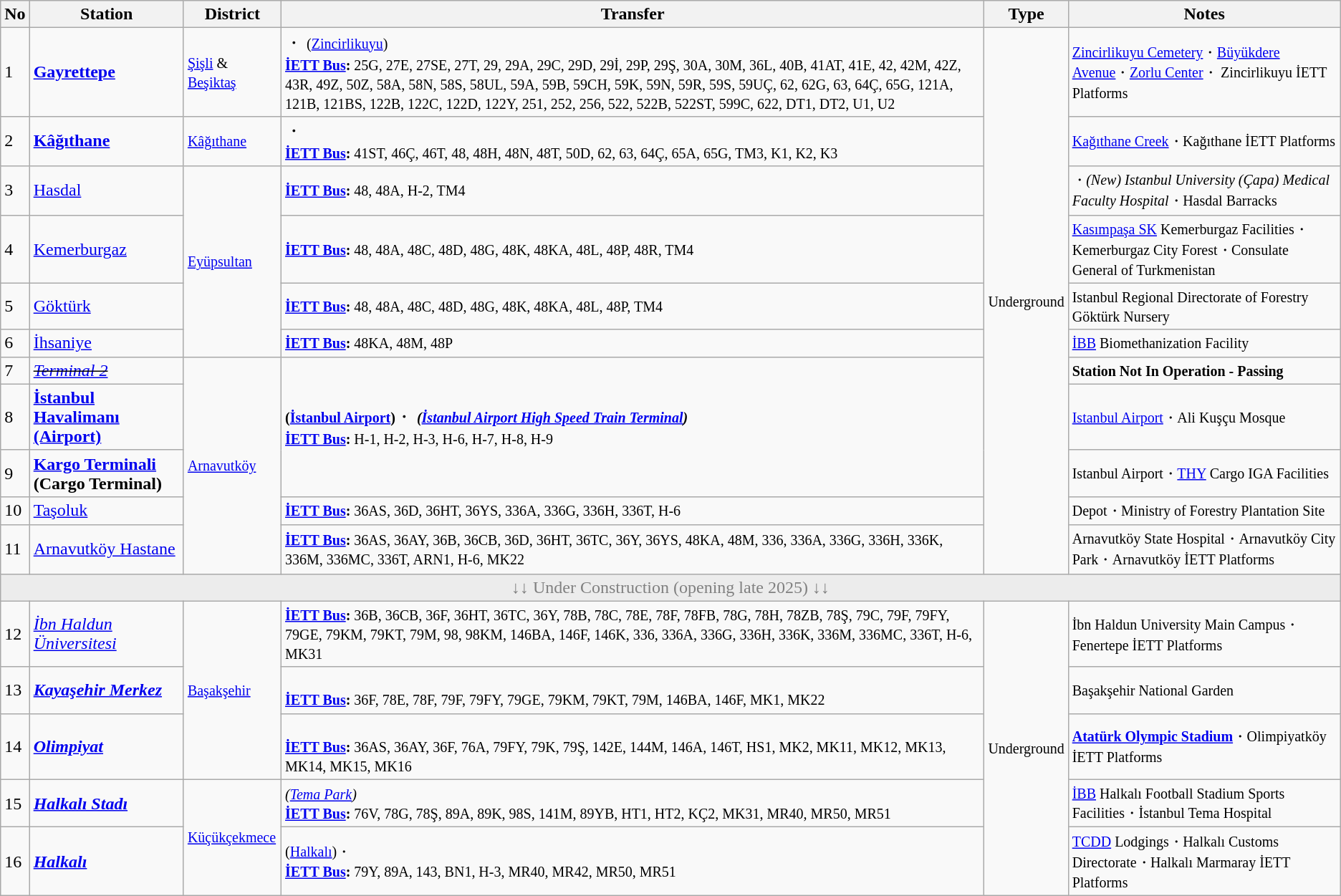<table class="wikitable">
<tr>
<th>No</th>
<th>Station</th>
<th>District</th>
<th>Transfer</th>
<th>Type</th>
<th>Notes</th>
</tr>
<tr>
<td>1</td>
<td><strong><a href='#'>Gayrettepe</a></strong></td>
<td><small><a href='#'>Şişli</a> & <a href='#'>Beşiktaş</a></small></td>
<td>・ <small>(<a href='#'>Zincirlikuyu</a>)</small><br><small><strong><a href='#'>İETT Bus</a>:</strong> 25G, 27E, 27SE, 27T, 29, 29A, 29C, 29D, 29İ, 29P, 29Ş, 30A, 30M, 36L, 40B, 41AT, 41E, 42, 42M, 42Z, 43R, 49Z, 50Z, 58A, 58N, 58S, 58UL, 59A, 59B, 59CH, 59K, 59N, 59R, 59S, 59UÇ, 62, 62G, 63, 64Ç, 65G, 121A, 121B, 121BS, 122B, 122C, 122D, 122Y, 251, 252, 256, 522, 522B, 522ST, 599C, 622, DT1, DT2, U1, U2</small></td>
<td rowspan="11"><small>Underground</small></td>
<td><small><a href='#'>Zincirlikuyu Cemetery</a>・<a href='#'>Büyükdere Avenue</a>・<a href='#'>Zorlu Center</a>・ Zincirlikuyu İETT Platforms</small></td>
</tr>
<tr>
<td>2</td>
<td><strong><a href='#'>Kâğıthane</a></strong></td>
<td><small><a href='#'>Kâğıthane</a></small></td>
<td>・<br><small><strong><a href='#'>İETT Bus</a>:</strong> 41ST, 46Ç, 46T, 48, 48H, 48N, 48T, 50D, 62, 63, 64Ç, 65A, 65G, TM3, K1, K2, K3</small></td>
<td><small><a href='#'>Kağıthane Creek</a>・Kağıthane İETT Platforms</small></td>
</tr>
<tr>
<td>3</td>
<td><a href='#'>Hasdal</a></td>
<td rowspan="4"><small><a href='#'>Eyüpsultan</a></small></td>
<td><small><strong><a href='#'>İETT Bus</a>:</strong> 48, 48A, H-2, TM4</small></td>
<td><small>・<em>(New) Istanbul University (Çapa) Medical Faculty Hospital</em>・Hasdal Barracks</small></td>
</tr>
<tr>
<td>4</td>
<td><a href='#'>Kemerburgaz</a></td>
<td><small><strong><a href='#'>İETT Bus</a>:</strong> 48, 48A, 48C, 48D, 48G, 48K, 48KA, 48L, 48P, 48R, TM4</small></td>
<td><small><a href='#'>Kasımpaşa SK</a> Kemerburgaz Facilities・Kemerburgaz City Forest・Consulate General of Turkmenistan</small></td>
</tr>
<tr>
<td>5</td>
<td><a href='#'>Göktürk</a></td>
<td><small><strong><a href='#'>İETT Bus</a>:</strong> 48, 48A, 48C, 48D, 48G, 48K, 48KA, 48L, 48P, TM4</small></td>
<td><small>Istanbul Regional Directorate of Forestry Göktürk Nursery</small></td>
</tr>
<tr>
<td>6</td>
<td><a href='#'>İhsaniye</a></td>
<td><small><strong><a href='#'>İETT Bus</a>:</strong> 48KA, 48M, 48P</small></td>
<td><small><a href='#'>İBB</a> Biomethanization Facility</small></td>
</tr>
<tr>
<td>7</td>
<td><s><em><a href='#'>Terminal 2</a></em></s></td>
<td rowspan="5"><small><a href='#'>Arnavutköy</a></small></td>
<td rowspan="3"> <small><strong>(<a href='#'>İstanbul Airport</a>)</strong></small>・ <small><strong><em>(<a href='#'>İstanbul Airport High Speed Train Terminal</a>)</em></strong></small><br><small><strong><a href='#'>İETT Bus</a>:</strong> H-1, H-2, H-3, H-6, H-7, H-8, H-9</small></td>
<td><small><strong>Station Not In Operation - Passing</strong></small></td>
</tr>
<tr>
<td>8</td>
<td><strong><a href='#'>İstanbul Havalimanı (Airport)</a></strong></td>
<td><small><a href='#'>Istanbul Airport</a>・Ali Kuşçu Mosque</small></td>
</tr>
<tr>
<td>9</td>
<td><strong><a href='#'>Kargo Terminali</a> (Cargo Terminal)</strong></td>
<td><small>Istanbul Airport・<a href='#'>THY</a> Cargo IGA Facilities</small></td>
</tr>
<tr>
<td>10</td>
<td><a href='#'>Taşoluk</a></td>
<td><small><strong><a href='#'>İETT Bus</a>:</strong> 36AS, 36D, 36HT, 36YS, 336A, 336G, 336H, 336T, H-6</small></td>
<td><small>Depot・Ministry of Forestry Plantation Site</small></td>
</tr>
<tr>
<td>11</td>
<td><a href='#'>Arnavutköy Hastane</a></td>
<td><small><strong><a href='#'>İETT Bus</a>:</strong> 36AS, 36AY, 36B, 36CB, 36D, 36HT, 36TC, 36Y, 36YS, 48KA, 48M, 336, 336A, 336G, 336H, 336K, 336M, 336MC, 336T, ARN1, H-6, MK22</small></td>
<td><small>Arnavutköy State Hospital・Arnavutköy City Park・Arnavutköy İETT Platforms</small></td>
</tr>
<tr>
<td colspan="6" style="background: #ececec; color: grey; vertical-align: middle; text-align:center">↓↓ Under Construction (opening late 2025) ↓↓</td>
</tr>
<tr>
<td>12</td>
<td><em><a href='#'>İbn Haldun Üniversitesi</a></em></td>
<td rowspan="3"><small><a href='#'>Başakşehir</a></small></td>
<td><small><strong><a href='#'>İETT Bus</a>:</strong> 36B, 36CB, 36F, 36HT, 36TC, 36Y, 78B, 78C, 78E, 78F, 78FB, 78G, 78H, 78ZB, 78Ş, 79C, 79F, 79FY, 79GE, 79KM, 79KT, 79M, 98, 98KM, 146BA, 146F, 146K, 336, 336A, 336G, 336H, 336K, 336M, 336MC, 336T, H-6, MK31</small></td>
<td rowspan="5"><small>Underground</small></td>
<td><small>İbn Haldun University Main Campus・Fenertepe İETT Platforms</small></td>
</tr>
<tr>
<td>13</td>
<td><strong><em><a href='#'>Kayaşehir Merkez</a></em></strong></td>
<td><br><small><strong><a href='#'>İETT Bus</a>:</strong> 36F, 78E, 78F, 79F, 79FY, 79GE, 79KM, 79KT, 79M, 146BA, 146F, MK1, MK22</small></td>
<td><small>Başakşehir National Garden</small></td>
</tr>
<tr>
<td>14</td>
<td><strong><em><a href='#'>Olimpiyat</a></em></strong></td>
<td><br><small><strong><a href='#'>İETT Bus</a>:</strong> 36AS, 36AY, 36F, 76A, 79FY, 79K, 79Ş, 142E, 144M, 146A, 146T, HS1, MK2, MK11, MK12, MK13, MK14, MK15, MK16</small></td>
<td><small><strong><a href='#'>Atatürk Olympic Stadium</a></strong>・Olimpiyatköy İETT Platforms</small></td>
</tr>
<tr>
<td>15</td>
<td><strong><em><a href='#'>Halkalı Stadı</a></em></strong></td>
<td rowspan="2"><small><a href='#'>Küçükçekmece</a></small></td>
<td> <em><small>(<a href='#'>Tema Park</a>)</small></em><br><small><strong><a href='#'>İETT Bus</a>:</strong> 76V, 78G, 78Ş, 89A, 89K, 98S, 141M, 89YB, HT1, HT2, KÇ2, MK31, MR40, MR50, MR51</small></td>
<td><small><a href='#'>İBB</a> Halkalı Football Stadium Sports Facilities・İstanbul Tema Hospital</small></td>
</tr>
<tr>
<td>16</td>
<td><strong><em><a href='#'>Halkalı</a></em></strong></td>
<td><small><strong></strong></small> <small><strong></strong></small> <small><strong></strong></small>  <small>(<a href='#'>Halkalı</a>)・</small><br><small><strong><a href='#'>İETT Bus</a>:</strong> 79Y, 89A, 143, BN1, H-3, MR40, MR42, MR50, MR51</small></td>
<td><small><a href='#'>TCDD</a> Lodgings・Halkalı Customs Directorate・Halkalı Marmaray İETT Platforms</small></td>
</tr>
</table>
